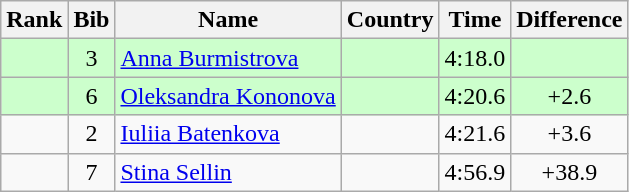<table class="wikitable sortable" style="text-align:center">
<tr>
<th>Rank</th>
<th>Bib</th>
<th>Name</th>
<th>Country</th>
<th>Time</th>
<th>Difference</th>
</tr>
<tr bgcolor="#ccffcc">
<td></td>
<td>3</td>
<td align=left><a href='#'>Anna Burmistrova</a></td>
<td align=left></td>
<td>4:18.0</td>
<td></td>
</tr>
<tr bgcolor="#ccffcc">
<td></td>
<td>6</td>
<td align=left><a href='#'>Oleksandra Kononova</a></td>
<td align=left></td>
<td>4:20.6</td>
<td>+2.6</td>
</tr>
<tr>
<td></td>
<td>2</td>
<td align=left><a href='#'>Iuliia Batenkova</a></td>
<td align=left></td>
<td>4:21.6</td>
<td>+3.6</td>
</tr>
<tr>
<td></td>
<td>7</td>
<td align=left><a href='#'>Stina Sellin</a></td>
<td align=left></td>
<td>4:56.9</td>
<td>+38.9</td>
</tr>
</table>
